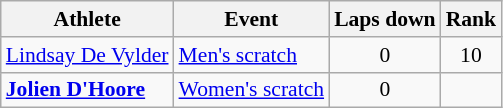<table class="wikitable" style="font-size:90%">
<tr>
<th>Athlete</th>
<th>Event</th>
<th>Laps down</th>
<th>Rank</th>
</tr>
<tr align=center>
<td align=left><a href='#'>Lindsay De Vylder</a></td>
<td align=left><a href='#'>Men's scratch</a></td>
<td>0</td>
<td>10</td>
</tr>
<tr align=center>
<td align=left><strong><a href='#'>Jolien D'Hoore</a></strong></td>
<td align=left><a href='#'>Women's scratch</a></td>
<td>0</td>
<td></td>
</tr>
</table>
